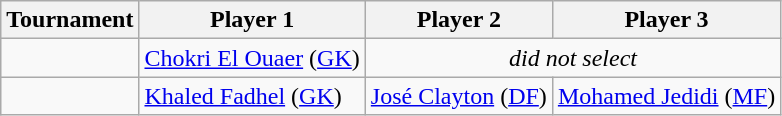<table class="wikitable">
<tr>
<th>Tournament</th>
<th>Player 1</th>
<th>Player 2</th>
<th>Player 3</th>
</tr>
<tr>
<td></td>
<td><a href='#'>Chokri El Ouaer</a> (<a href='#'>GK</a>)</td>
<td colspan="2" align="center"><em>did not select</em></td>
</tr>
<tr>
<td></td>
<td><a href='#'>Khaled Fadhel</a> (<a href='#'>GK</a>)</td>
<td><a href='#'>José Clayton</a> (<a href='#'>DF</a>)</td>
<td><a href='#'>Mohamed Jedidi</a> (<a href='#'>MF</a>)</td>
</tr>
</table>
